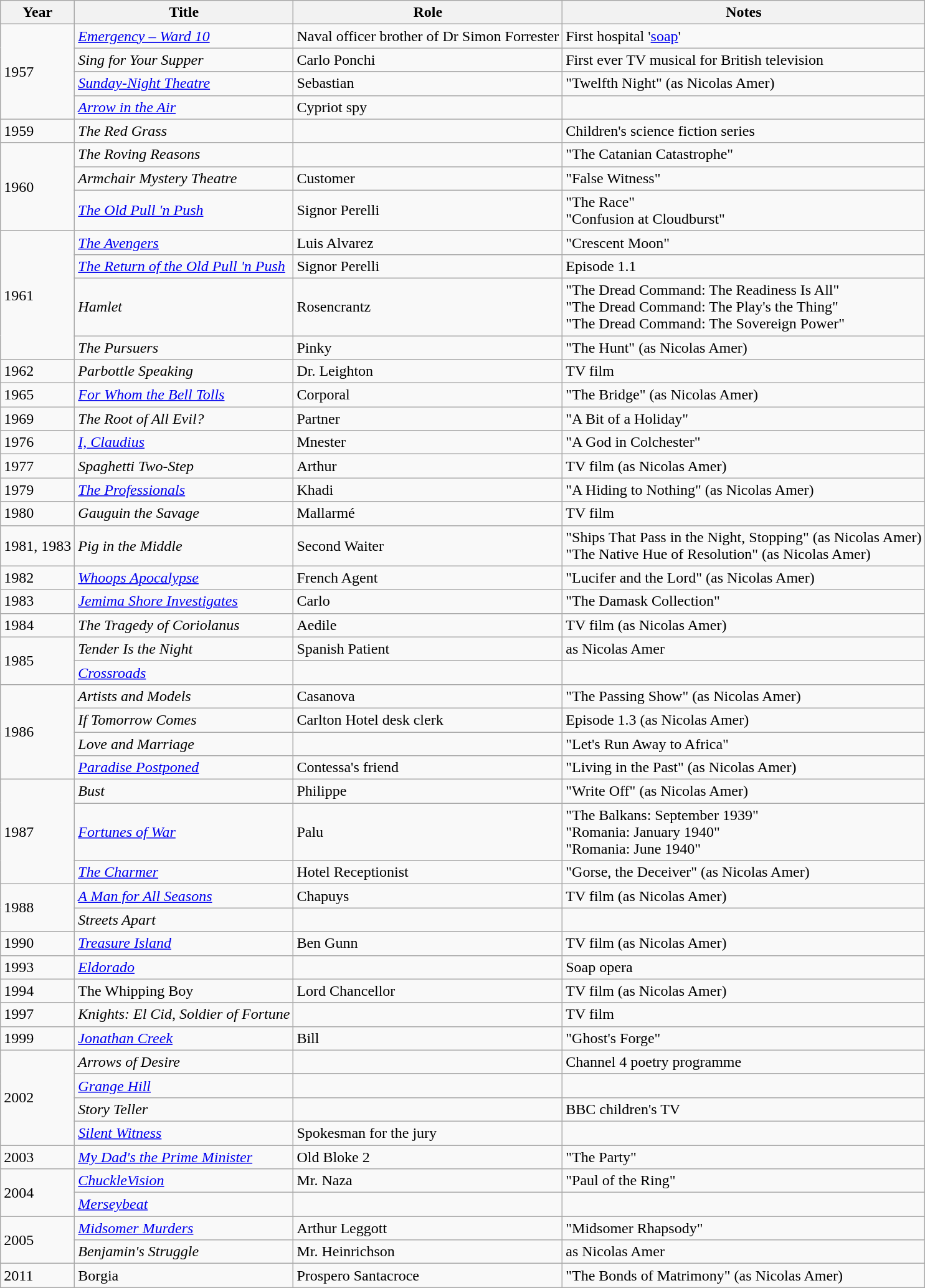<table class="wikitable">
<tr>
<th>Year</th>
<th>Title</th>
<th>Role</th>
<th>Notes</th>
</tr>
<tr>
<td rowspan="4">1957</td>
<td><em><a href='#'>Emergency – Ward 10</a></em></td>
<td>Naval officer brother of Dr Simon Forrester</td>
<td>First hospital '<a href='#'>soap</a>'</td>
</tr>
<tr>
<td><em>Sing for Your Supper</em></td>
<td>Carlo Ponchi</td>
<td>First ever TV musical for British television</td>
</tr>
<tr>
<td><em><a href='#'>Sunday-Night Theatre</a></em></td>
<td>Sebastian</td>
<td>"Twelfth Night" (as Nicolas Amer)</td>
</tr>
<tr>
<td><em><a href='#'>Arrow in the Air</a></em></td>
<td>Cypriot spy</td>
<td></td>
</tr>
<tr>
<td>1959</td>
<td><em>The Red Grass</em></td>
<td></td>
<td>Children's science fiction series</td>
</tr>
<tr>
<td rowspan="3">1960</td>
<td><em>The Roving Reasons</em></td>
<td></td>
<td>"The Catanian Catastrophe"</td>
</tr>
<tr>
<td><em>Armchair Mystery Theatre</em></td>
<td>Customer</td>
<td>"False Witness"</td>
</tr>
<tr>
<td><em><a href='#'>The Old Pull 'n Push</a></em></td>
<td>Signor Perelli</td>
<td>"The Race"<br>"Confusion at Cloudburst"</td>
</tr>
<tr>
<td rowspan="4">1961</td>
<td><em><a href='#'>The Avengers</a></em></td>
<td>Luis Alvarez</td>
<td>"Crescent Moon"</td>
</tr>
<tr>
<td><em><a href='#'>The Return of the Old Pull 'n Push</a></em></td>
<td>Signor Perelli</td>
<td>Episode 1.1</td>
</tr>
<tr>
<td><em>Hamlet</em></td>
<td>Rosencrantz</td>
<td>"The Dread Command: The Readiness Is All"<br>"The Dread Command: The Play's the Thing"<br>"The Dread Command: The Sovereign Power"</td>
</tr>
<tr>
<td><em>The Pursuers</em></td>
<td>Pinky</td>
<td>"The Hunt" (as Nicolas Amer)</td>
</tr>
<tr>
<td>1962</td>
<td><em>Parbottle Speaking</em></td>
<td>Dr. Leighton</td>
<td>TV film</td>
</tr>
<tr>
<td>1965</td>
<td><em><a href='#'>For Whom the Bell Tolls</a></em></td>
<td>Corporal</td>
<td>"The Bridge" (as Nicolas Amer)</td>
</tr>
<tr>
<td>1969</td>
<td><em>The Root of All Evil?</em></td>
<td>Partner</td>
<td>"A Bit of a Holiday"</td>
</tr>
<tr>
<td>1976</td>
<td><em><a href='#'>I, Claudius</a></em></td>
<td>Mnester</td>
<td>"A God in Colchester"</td>
</tr>
<tr>
<td>1977</td>
<td><em>Spaghetti Two-Step</em></td>
<td>Arthur</td>
<td>TV film (as Nicolas Amer)</td>
</tr>
<tr>
<td>1979</td>
<td><em><a href='#'>The Professionals</a></em></td>
<td>Khadi</td>
<td>"A Hiding to Nothing" (as Nicolas Amer)</td>
</tr>
<tr>
<td>1980</td>
<td><em>Gauguin the Savage</em></td>
<td>Mallarmé</td>
<td>TV film</td>
</tr>
<tr>
<td>1981, 1983</td>
<td><em>Pig in the Middle</em></td>
<td>Second Waiter</td>
<td>"Ships That Pass in the Night, Stopping" (as Nicolas Amer)<br>"The Native Hue of Resolution" (as Nicolas Amer)</td>
</tr>
<tr>
<td>1982</td>
<td><em><a href='#'>Whoops Apocalypse</a></em></td>
<td>French Agent</td>
<td>"Lucifer and the Lord" (as Nicolas Amer)</td>
</tr>
<tr>
<td>1983</td>
<td><em><a href='#'>Jemima Shore Investigates</a></em></td>
<td>Carlo</td>
<td>"The Damask Collection"</td>
</tr>
<tr>
<td>1984</td>
<td><em>The Tragedy of Coriolanus</em></td>
<td>Aedile</td>
<td>TV film (as Nicolas Amer)</td>
</tr>
<tr>
<td rowspan="2">1985</td>
<td><em>Tender Is the Night</em></td>
<td>Spanish Patient</td>
<td>as Nicolas Amer</td>
</tr>
<tr>
<td><em><a href='#'>Crossroads</a></em></td>
<td></td>
<td></td>
</tr>
<tr>
<td rowspan="4">1986</td>
<td><em>Artists and Models</em></td>
<td>Casanova</td>
<td>"The Passing Show" (as Nicolas Amer)</td>
</tr>
<tr>
<td><em>If Tomorrow Comes</em></td>
<td>Carlton Hotel desk clerk</td>
<td>Episode 1.3 (as Nicolas Amer)</td>
</tr>
<tr>
<td><em>Love and Marriage</em></td>
<td></td>
<td>"Let's Run Away to Africa"</td>
</tr>
<tr>
<td><em><a href='#'>Paradise Postponed</a></em></td>
<td>Contessa's friend</td>
<td>"Living in the Past" (as Nicolas Amer)</td>
</tr>
<tr>
<td rowspan="3">1987</td>
<td><em>Bust</em></td>
<td>Philippe</td>
<td>"Write Off" (as Nicolas Amer)</td>
</tr>
<tr>
<td><em><a href='#'>Fortunes of War</a></em></td>
<td>Palu</td>
<td>"The Balkans: September 1939"<br>"Romania: January 1940"<br>"Romania: June 1940"</td>
</tr>
<tr>
<td><em><a href='#'>The Charmer</a></em></td>
<td>Hotel Receptionist</td>
<td>"Gorse, the Deceiver" (as Nicolas Amer)</td>
</tr>
<tr>
<td rowspan="2">1988</td>
<td><em><a href='#'>A Man for All Seasons</a></em></td>
<td>Chapuys</td>
<td>TV film (as Nicolas Amer)</td>
</tr>
<tr>
<td><em>Streets Apart</em></td>
<td></td>
<td></td>
</tr>
<tr>
<td>1990</td>
<td><em><a href='#'>Treasure Island</a></em></td>
<td>Ben Gunn</td>
<td>TV film (as Nicolas Amer)</td>
</tr>
<tr>
<td>1993</td>
<td><em><a href='#'>Eldorado</a></em></td>
<td></td>
<td>Soap opera</td>
</tr>
<tr>
<td>1994</td>
<td>The Whipping Boy</td>
<td>Lord Chancellor</td>
<td>TV film (as Nicolas Amer)</td>
</tr>
<tr>
<td>1997</td>
<td><em>Knights: El Cid, Soldier of Fortune</em></td>
<td></td>
<td>TV film</td>
</tr>
<tr>
<td>1999</td>
<td><em><a href='#'>Jonathan Creek</a></em></td>
<td>Bill</td>
<td>"Ghost's Forge"</td>
</tr>
<tr>
<td rowspan="4">2002</td>
<td><em>Arrows of Desire</em></td>
<td></td>
<td>Channel 4 poetry programme</td>
</tr>
<tr>
<td><em><a href='#'>Grange Hill</a></em></td>
<td></td>
<td></td>
</tr>
<tr>
<td><em>Story Teller</em></td>
<td></td>
<td>BBC children's TV</td>
</tr>
<tr>
<td><em><a href='#'>Silent Witness</a></em></td>
<td>Spokesman for the jury</td>
<td></td>
</tr>
<tr>
<td>2003</td>
<td><em><a href='#'>My Dad's the Prime Minister</a></em></td>
<td>Old Bloke 2</td>
<td>"The Party"</td>
</tr>
<tr>
<td rowspan="2">2004</td>
<td><em><a href='#'>ChuckleVision</a></em></td>
<td>Mr. Naza</td>
<td>"Paul of the Ring"</td>
</tr>
<tr>
<td><em><a href='#'>Merseybeat</a></em></td>
<td></td>
<td></td>
</tr>
<tr>
<td rowspan="2">2005</td>
<td><em><a href='#'>Midsomer Murders</a></em></td>
<td>Arthur Leggott</td>
<td>"Midsomer Rhapsody"</td>
</tr>
<tr>
<td><em>Benjamin's Struggle</em></td>
<td>Mr. Heinrichson</td>
<td>as Nicolas Amer</td>
</tr>
<tr>
<td>2011</td>
<td>Borgia</td>
<td>Prospero Santacroce</td>
<td>"The Bonds of Matrimony" (as Nicolas Amer)</td>
</tr>
</table>
